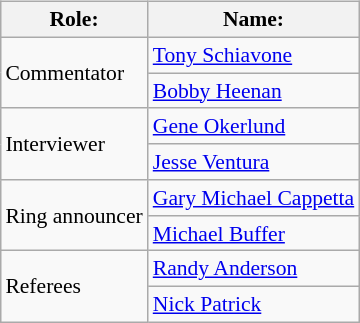<table class=wikitable style="font-size:90%; margin: 0.5em 0 0.5em 1em; float: right; clear: right;">
<tr>
<th>Role:</th>
<th>Name:</th>
</tr>
<tr>
<td rowspan=2>Commentator</td>
<td><a href='#'>Tony Schiavone</a></td>
</tr>
<tr>
<td><a href='#'>Bobby Heenan</a></td>
</tr>
<tr>
<td rowspan=2>Interviewer</td>
<td><a href='#'>Gene Okerlund</a></td>
</tr>
<tr>
<td><a href='#'>Jesse Ventura</a></td>
</tr>
<tr>
<td rowspan=2>Ring announcer</td>
<td><a href='#'>Gary Michael Cappetta</a></td>
</tr>
<tr>
<td><a href='#'>Michael Buffer</a></td>
</tr>
<tr>
<td rowspan=2>Referees</td>
<td><a href='#'>Randy Anderson</a></td>
</tr>
<tr>
<td><a href='#'>Nick Patrick</a></td>
</tr>
</table>
